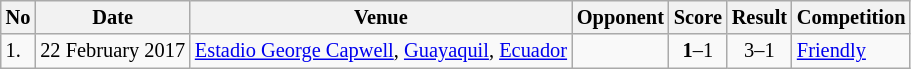<table class="wikitable" style="font-size:85%;">
<tr>
<th>No</th>
<th>Date</th>
<th>Venue</th>
<th>Opponent</th>
<th>Score</th>
<th>Result</th>
<th>Competition</th>
</tr>
<tr>
<td>1.</td>
<td>22 February 2017</td>
<td><a href='#'>Estadio George Capwell</a>, <a href='#'>Guayaquil</a>, <a href='#'>Ecuador</a></td>
<td></td>
<td align=center><strong>1</strong>–1</td>
<td align=center>3–1</td>
<td><a href='#'>Friendly</a></td>
</tr>
</table>
